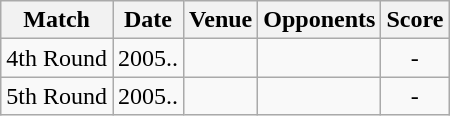<table class="wikitable" style="text-align:center;">
<tr>
<th>Match</th>
<th>Date</th>
<th>Venue</th>
<th>Opponents</th>
<th>Score</th>
</tr>
<tr>
<td>4th Round</td>
<td>2005..</td>
<td><a href='#'></a></td>
<td><a href='#'></a></td>
<td>-</td>
</tr>
<tr>
<td>5th Round</td>
<td>2005..</td>
<td><a href='#'></a></td>
<td><a href='#'></a></td>
<td>-</td>
</tr>
</table>
